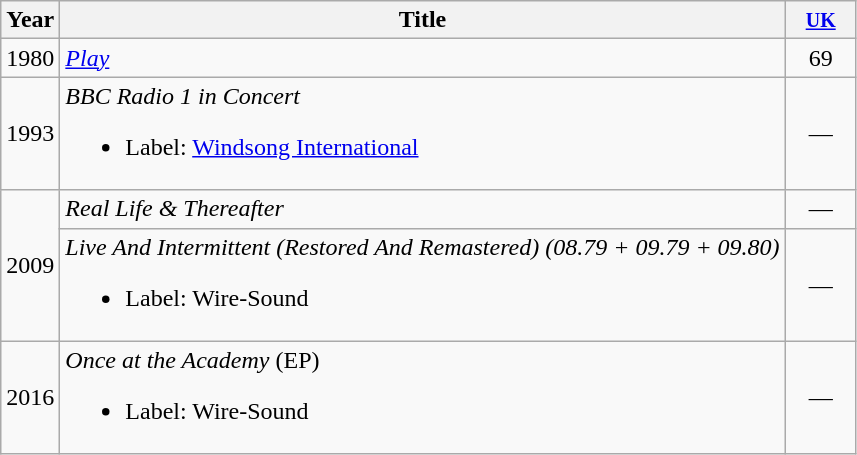<table class="wikitable">
<tr>
<th>Year</th>
<th>Title</th>
<th style="width:40px;"><small><a href='#'>UK</a></small><br></th>
</tr>
<tr>
<td>1980</td>
<td><em><a href='#'>Play</a></em></td>
<td align=center>69</td>
</tr>
<tr>
<td>1993</td>
<td><em>BBC Radio 1 in Concert</em><br><ul><li>Label: <a href='#'>Windsong International</a></li></ul></td>
<td align=center>—</td>
</tr>
<tr>
<td rowspan=2>2009</td>
<td><em>Real Life & Thereafter</em></td>
<td align=center>—</td>
</tr>
<tr>
<td><em>Live And Intermittent (Restored And Remastered) (08.79 + 09.79 + 09.80)</em><br><ul><li>Label: Wire-Sound</li></ul></td>
<td align=center>—</td>
</tr>
<tr>
<td>2016</td>
<td><em>Once at the Academy</em> (EP)<br><ul><li>Label: Wire-Sound</li></ul></td>
<td align=center>—</td>
</tr>
</table>
